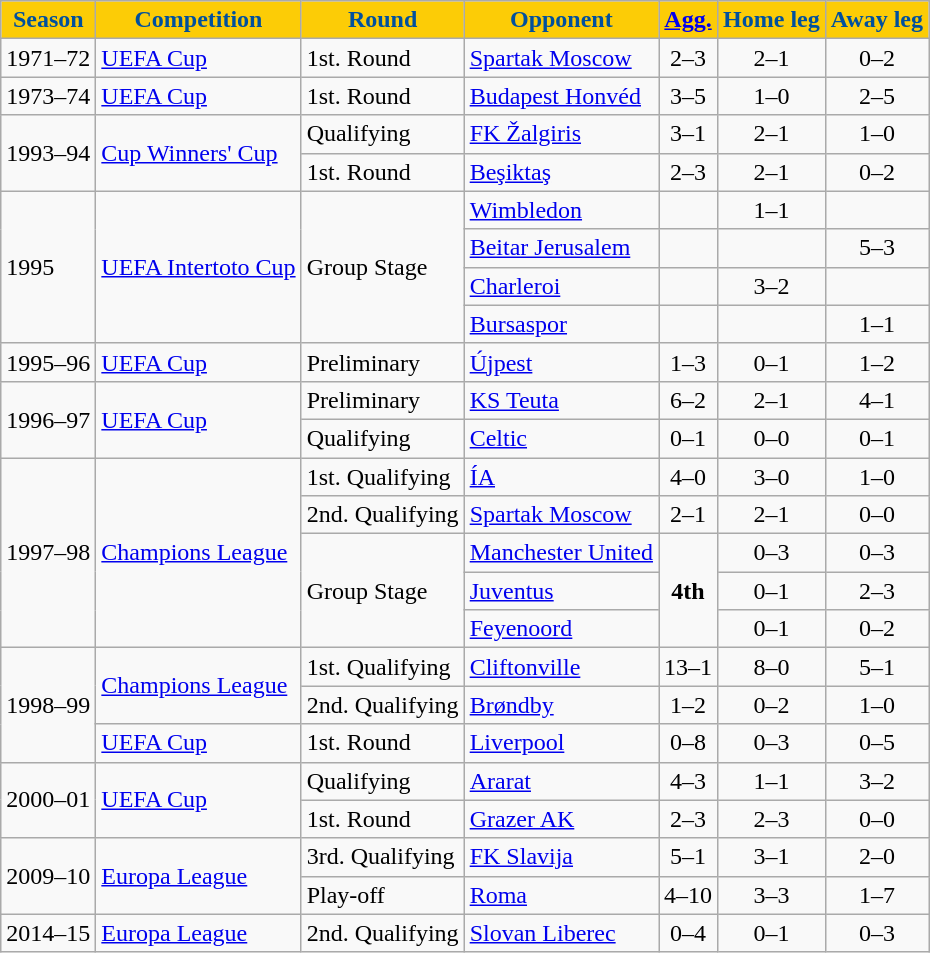<table class="wikitable">
<tr>
<th style="color:#00509E; background:#FCCC06;">Season</th>
<th style="color:#00509E; background:#FCCC06;">Competition</th>
<th style="color:#00509E; background:#FCCC06;">Round</th>
<th style="color:#00509E; background:#FCCC06;">Opponent</th>
<th style="color:#00509E; background:#FCCC06;"><a href='#'>Agg.</a></th>
<th style="color:#00509E; background:#FCCC06;">Home leg</th>
<th style="color:#00509E; background:#FCCC06;">Away leg</th>
</tr>
<tr>
<td>1971–72</td>
<td><a href='#'>UEFA Cup</a></td>
<td>1st. Round</td>
<td> <a href='#'>Spartak Moscow</a></td>
<td align=center>2–3</td>
<td align=center>2–1</td>
<td align=center>0–2</td>
</tr>
<tr>
<td>1973–74</td>
<td><a href='#'>UEFA Cup</a></td>
<td>1st. Round</td>
<td> <a href='#'>Budapest Honvéd</a></td>
<td align=center>3–5</td>
<td align=center>1–0</td>
<td align=center>2–5</td>
</tr>
<tr>
<td rowspan="2">1993–94</td>
<td rowspan="2"><a href='#'>Cup Winners' Cup</a></td>
<td>Qualifying</td>
<td> <a href='#'>FK Žalgiris</a></td>
<td align=center>3–1</td>
<td align=center>2–1</td>
<td align=center>1–0</td>
</tr>
<tr>
<td>1st. Round</td>
<td> <a href='#'>Beşiktaş</a></td>
<td align=center>2–3</td>
<td align=center>2–1</td>
<td align=center>0–2</td>
</tr>
<tr>
<td rowspan="4">1995</td>
<td rowspan="4"><a href='#'>UEFA Intertoto Cup</a></td>
<td rowspan="4">Group Stage</td>
<td> <a href='#'>Wimbledon</a></td>
<td></td>
<td align=center>1–1</td>
<td></td>
</tr>
<tr>
<td> <a href='#'>Beitar Jerusalem</a></td>
<td></td>
<td></td>
<td align=center>5–3</td>
</tr>
<tr>
<td> <a href='#'>Charleroi</a></td>
<td></td>
<td align=center>3–2</td>
<td></td>
</tr>
<tr>
<td> <a href='#'>Bursaspor</a></td>
<td></td>
<td></td>
<td align=center>1–1</td>
</tr>
<tr>
<td>1995–96</td>
<td><a href='#'>UEFA Cup</a></td>
<td>Preliminary</td>
<td> <a href='#'>Újpest</a></td>
<td align=center>1–3</td>
<td align=center>0–1</td>
<td align=center>1–2</td>
</tr>
<tr>
<td rowspan="2">1996–97</td>
<td rowspan="2"><a href='#'>UEFA Cup</a></td>
<td>Preliminary</td>
<td> <a href='#'>KS Teuta</a></td>
<td align=center>6–2</td>
<td align=center>2–1</td>
<td align=center>4–1</td>
</tr>
<tr>
<td>Qualifying</td>
<td> <a href='#'>Celtic</a></td>
<td align=center>0–1</td>
<td align=center>0–0</td>
<td align=center>0–1</td>
</tr>
<tr>
<td rowspan="5">1997–98</td>
<td rowspan="5"><a href='#'>Champions League</a></td>
<td>1st. Qualifying</td>
<td> <a href='#'>ÍA</a></td>
<td align=center>4–0</td>
<td align=center>3–0</td>
<td align=center>1–0</td>
</tr>
<tr>
<td>2nd. Qualifying</td>
<td> <a href='#'>Spartak Moscow</a></td>
<td align=center>2–1</td>
<td align=center>2–1</td>
<td align=center>0–0</td>
</tr>
<tr>
<td rowspan="3">Group Stage</td>
<td> <a href='#'>Manchester United</a></td>
<td rowspan=3 align=center><strong>4th</strong></td>
<td align=center>0–3</td>
<td align=center>0–3</td>
</tr>
<tr>
<td> <a href='#'>Juventus</a></td>
<td align=center>0–1</td>
<td align=center>2–3</td>
</tr>
<tr>
<td> <a href='#'>Feyenoord</a></td>
<td align=center>0–1</td>
<td align=center>0–2</td>
</tr>
<tr>
<td rowspan="3">1998–99</td>
<td rowspan="2"><a href='#'>Champions League</a></td>
<td>1st. Qualifying</td>
<td> <a href='#'>Cliftonville</a></td>
<td align=center>13–1</td>
<td align=center>8–0</td>
<td align=center>5–1</td>
</tr>
<tr>
<td>2nd. Qualifying</td>
<td> <a href='#'>Brøndby</a></td>
<td align=center>1–2</td>
<td align=center>0–2</td>
<td align=center>1–0</td>
</tr>
<tr>
<td><a href='#'>UEFA Cup</a></td>
<td>1st. Round</td>
<td> <a href='#'>Liverpool</a></td>
<td align=center>0–8</td>
<td align=center>0–3</td>
<td align=center>0–5</td>
</tr>
<tr>
<td rowspan="2">2000–01</td>
<td rowspan="2"><a href='#'>UEFA Cup</a></td>
<td>Qualifying</td>
<td> <a href='#'>Ararat</a></td>
<td align=center>4–3</td>
<td align=center>1–1</td>
<td align=center>3–2</td>
</tr>
<tr>
<td>1st. Round</td>
<td> <a href='#'>Grazer AK</a></td>
<td align=center>2–3</td>
<td align=center>2–3</td>
<td align=center>0–0</td>
</tr>
<tr>
<td rowspan="2">2009–10</td>
<td rowspan="2"><a href='#'>Europa League</a></td>
<td>3rd. Qualifying</td>
<td> <a href='#'>FK Slavija</a></td>
<td align=center>5–1</td>
<td align=center>3–1</td>
<td align=center>2–0</td>
</tr>
<tr>
<td>Play-off</td>
<td> <a href='#'>Roma</a></td>
<td align=center>4–10</td>
<td align=center>3–3</td>
<td align=center>1–7</td>
</tr>
<tr>
<td>2014–15</td>
<td><a href='#'>Europa League</a></td>
<td>2nd. Qualifying</td>
<td> <a href='#'>Slovan Liberec</a></td>
<td align=center>0–4</td>
<td align=center>0–1</td>
<td align=center>0–3</td>
</tr>
</table>
